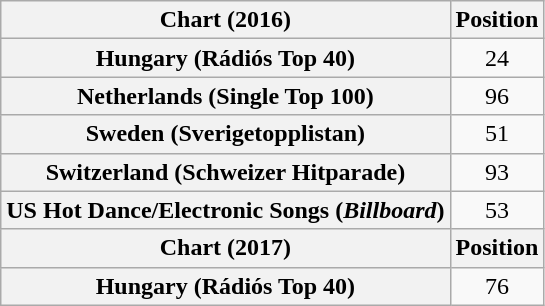<table class="wikitable plainrowheaders sortable" style="text-align:center">
<tr>
<th scope="col">Chart (2016)</th>
<th scope="col">Position</th>
</tr>
<tr>
<th scope="row">Hungary (Rádiós Top 40)</th>
<td>24</td>
</tr>
<tr>
<th scope="row">Netherlands (Single Top 100)</th>
<td>96</td>
</tr>
<tr>
<th scope="row">Sweden (Sverigetopplistan)</th>
<td>51</td>
</tr>
<tr>
<th scope="row">Switzerland (Schweizer Hitparade)</th>
<td>93</td>
</tr>
<tr>
<th scope="row">US Hot Dance/Electronic Songs (<em>Billboard</em>)</th>
<td>53</td>
</tr>
<tr>
<th scope="col">Chart (2017)</th>
<th scope="col">Position</th>
</tr>
<tr>
<th scope="row">Hungary (Rádiós Top 40)</th>
<td>76</td>
</tr>
</table>
